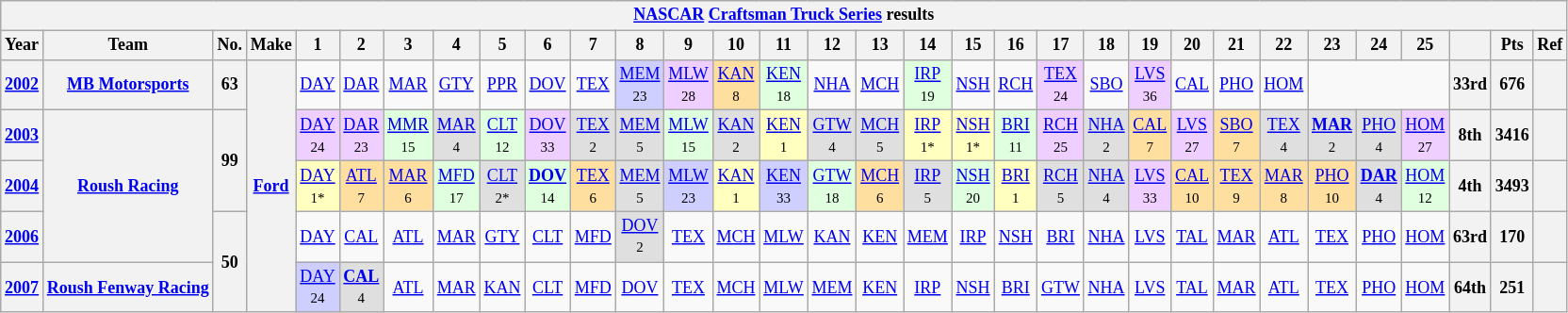<table class="wikitable" style="text-align:center; font-size:75%">
<tr>
<th colspan=45><a href='#'>NASCAR</a> <a href='#'>Craftsman Truck Series</a> results</th>
</tr>
<tr>
<th>Year</th>
<th>Team</th>
<th>No.</th>
<th>Make</th>
<th>1</th>
<th>2</th>
<th>3</th>
<th>4</th>
<th>5</th>
<th>6</th>
<th>7</th>
<th>8</th>
<th>9</th>
<th>10</th>
<th>11</th>
<th>12</th>
<th>13</th>
<th>14</th>
<th>15</th>
<th>16</th>
<th>17</th>
<th>18</th>
<th>19</th>
<th>20</th>
<th>21</th>
<th>22</th>
<th>23</th>
<th>24</th>
<th>25</th>
<th></th>
<th>Pts</th>
<th>Ref</th>
</tr>
<tr>
<th><a href='#'>2002</a></th>
<th><a href='#'>MB Motorsports</a></th>
<th>63</th>
<th rowspan="5"><a href='#'>Ford</a></th>
<td><a href='#'>DAY</a></td>
<td><a href='#'>DAR</a></td>
<td><a href='#'>MAR</a></td>
<td><a href='#'>GTY</a></td>
<td><a href='#'>PPR</a></td>
<td><a href='#'>DOV</a></td>
<td><a href='#'>TEX</a></td>
<td style="background:#CFCFFF;"><a href='#'>MEM</a><br><small>23</small></td>
<td style="background:#EFCFFF;"><a href='#'>MLW</a><br><small>28</small></td>
<td style="background:#FFDF9F;"><a href='#'>KAN</a><br><small>8</small></td>
<td style="background:#DFFFDF;"><a href='#'>KEN</a><br><small>18</small></td>
<td><a href='#'>NHA</a></td>
<td><a href='#'>MCH</a></td>
<td style="background:#DFFFDF;"><a href='#'>IRP</a><br><small>19</small></td>
<td><a href='#'>NSH</a></td>
<td><a href='#'>RCH</a></td>
<td style="background:#EFCFFF;"><a href='#'>TEX</a><br><small>24</small></td>
<td><a href='#'>SBO</a></td>
<td style="background:#EFCFFF;"><a href='#'>LVS</a><br><small>36</small></td>
<td><a href='#'>CAL</a></td>
<td><a href='#'>PHO</a></td>
<td><a href='#'>HOM</a></td>
<td colspan=3></td>
<th>33rd</th>
<th>676</th>
<th></th>
</tr>
<tr>
<th><a href='#'>2003</a></th>
<th rowspan="3"><a href='#'>Roush Racing</a></th>
<th rowspan=2>99</th>
<td style="background:#EFCFFF;"><a href='#'>DAY</a><br><small>24</small></td>
<td style="background:#EFCFFF;"><a href='#'>DAR</a><br><small>23</small></td>
<td style="background:#DFFFDF;"><a href='#'>MMR</a><br><small>15</small></td>
<td style="background:#DFDFDF;"><a href='#'>MAR</a><br><small>4</small></td>
<td style="background:#DFFFDF;"><a href='#'>CLT</a><br><small>12</small></td>
<td style="background:#EFCFFF;"><a href='#'>DOV</a><br><small>33</small></td>
<td style="background:#DFDFDF;"><a href='#'>TEX</a><br><small>2</small></td>
<td style="background:#DFDFDF;"><a href='#'>MEM</a><br><small>5</small></td>
<td style="background:#DFFFDF;"><a href='#'>MLW</a><br><small>15</small></td>
<td style="background:#DFDFDF;"><a href='#'>KAN</a><br><small>2</small></td>
<td style="background:#FFFFBF;"><a href='#'>KEN</a><br><small>1</small></td>
<td style="background:#DFDFDF;"><a href='#'>GTW</a><br><small>4</small></td>
<td style="background:#DFDFDF;"><a href='#'>MCH</a><br><small>5</small></td>
<td style="background:#FFFFBF;"><a href='#'>IRP</a><br><small>1*</small></td>
<td style="background:#FFFFBF;"><a href='#'>NSH</a><br><small>1*</small></td>
<td style="background:#DFFFDF;"><a href='#'>BRI</a><br><small>11</small></td>
<td style="background:#EFCFFF;"><a href='#'>RCH</a><br><small>25</small></td>
<td style="background:#DFDFDF;"><a href='#'>NHA</a><br><small>2</small></td>
<td style="background:#FFDF9F;"><a href='#'>CAL</a><br><small>7</small></td>
<td style="background:#EFCFFF;"><a href='#'>LVS</a><br><small>27</small></td>
<td style="background:#FFDF9F;"><a href='#'>SBO</a><br><small>7</small></td>
<td style="background:#DFDFDF;"><a href='#'>TEX</a><br><small>4</small></td>
<td style="background:#DFDFDF;"><strong><a href='#'>MAR</a></strong><br><small>2</small></td>
<td style="background:#DFDFDF;"><a href='#'>PHO</a><br><small>4</small></td>
<td style="background:#EFCFFF;"><a href='#'>HOM</a><br><small>27</small></td>
<th>8th</th>
<th>3416</th>
<th></th>
</tr>
<tr>
<th><a href='#'>2004</a></th>
<td style="background:#FFFFBF;"><a href='#'>DAY</a><br><small>1*</small></td>
<td style="background:#FFDF9F;"><a href='#'>ATL</a><br><small>7</small></td>
<td style="background:#FFDF9F;"><a href='#'>MAR</a><br><small>6</small></td>
<td style="background:#DFFFDF;"><a href='#'>MFD</a><br><small>17</small></td>
<td style="background:#DFDFDF;"><a href='#'>CLT</a><br><small>2*</small></td>
<td style="background:#DFFFDF;"><strong><a href='#'>DOV</a></strong><br><small>14</small></td>
<td style="background:#FFDF9F;"><a href='#'>TEX</a><br><small>6</small></td>
<td style="background:#DFDFDF;"><a href='#'>MEM</a><br><small>5</small></td>
<td style="background:#CFCFFF;"><a href='#'>MLW</a><br><small>23</small></td>
<td style="background:#FFFFBF;"><a href='#'>KAN</a><br><small>1</small></td>
<td style="background:#CFCFFF;"><a href='#'>KEN</a><br><small>33</small></td>
<td style="background:#DFFFDF;"><a href='#'>GTW</a><br><small>18</small></td>
<td style="background:#FFDF9F;"><a href='#'>MCH</a><br><small>6</small></td>
<td style="background:#DFDFDF;"><a href='#'>IRP</a><br><small>5</small></td>
<td style="background:#DFFFDF;"><a href='#'>NSH</a><br><small>20</small></td>
<td style="background:#FFFFBF;"><a href='#'>BRI</a><br><small>1</small></td>
<td style="background:#DFDFDF;"><a href='#'>RCH</a><br><small>5</small></td>
<td style="background:#DFDFDF;"><a href='#'>NHA</a><br><small>4</small></td>
<td style="background:#EFCFFF;"><a href='#'>LVS</a><br><small>33</small></td>
<td style="background:#FFDF9F;"><a href='#'>CAL</a><br><small>10</small></td>
<td style="background:#FFDF9F;"><a href='#'>TEX</a><br><small>9</small></td>
<td style="background:#FFDF9F;"><a href='#'>MAR</a><br><small>8</small></td>
<td style="background:#FFDF9F;"><a href='#'>PHO</a><br><small>10</small></td>
<td style="background:#DFDFDF;"><strong><a href='#'>DAR</a></strong><br><small>4</small></td>
<td style="background:#DFFFDF;"><a href='#'>HOM</a><br><small>12</small></td>
<th>4th</th>
<th>3493</th>
<th></th>
</tr>
<tr>
<th><a href='#'>2006</a></th>
<th rowspan=2>50</th>
<td><a href='#'>DAY</a></td>
<td><a href='#'>CAL</a></td>
<td><a href='#'>ATL</a></td>
<td><a href='#'>MAR</a></td>
<td><a href='#'>GTY</a></td>
<td><a href='#'>CLT</a></td>
<td><a href='#'>MFD</a></td>
<td style="background:#DFDFDF;"><a href='#'>DOV</a><br><small>2</small></td>
<td><a href='#'>TEX</a></td>
<td><a href='#'>MCH</a></td>
<td><a href='#'>MLW</a></td>
<td><a href='#'>KAN</a></td>
<td><a href='#'>KEN</a></td>
<td><a href='#'>MEM</a></td>
<td><a href='#'>IRP</a></td>
<td><a href='#'>NSH</a></td>
<td><a href='#'>BRI</a></td>
<td><a href='#'>NHA</a></td>
<td><a href='#'>LVS</a></td>
<td><a href='#'>TAL</a></td>
<td><a href='#'>MAR</a></td>
<td><a href='#'>ATL</a></td>
<td><a href='#'>TEX</a></td>
<td><a href='#'>PHO</a></td>
<td><a href='#'>HOM</a></td>
<th>63rd</th>
<th>170</th>
<th></th>
</tr>
<tr>
<th><a href='#'>2007</a></th>
<th><a href='#'>Roush Fenway Racing</a></th>
<td style="background:#CFCFFF;"><a href='#'>DAY</a><br><small>24</small></td>
<td style="background:#DFDFDF;"><strong><a href='#'>CAL</a></strong><br><small>4</small></td>
<td><a href='#'>ATL</a></td>
<td><a href='#'>MAR</a></td>
<td><a href='#'>KAN</a></td>
<td><a href='#'>CLT</a></td>
<td><a href='#'>MFD</a></td>
<td><a href='#'>DOV</a></td>
<td><a href='#'>TEX</a></td>
<td><a href='#'>MCH</a></td>
<td><a href='#'>MLW</a></td>
<td><a href='#'>MEM</a></td>
<td><a href='#'>KEN</a></td>
<td><a href='#'>IRP</a></td>
<td><a href='#'>NSH</a></td>
<td><a href='#'>BRI</a></td>
<td><a href='#'>GTW</a></td>
<td><a href='#'>NHA</a></td>
<td><a href='#'>LVS</a></td>
<td><a href='#'>TAL</a></td>
<td><a href='#'>MAR</a></td>
<td><a href='#'>ATL</a></td>
<td><a href='#'>TEX</a></td>
<td><a href='#'>PHO</a></td>
<td><a href='#'>HOM</a></td>
<th>64th</th>
<th>251</th>
<th></th>
</tr>
</table>
